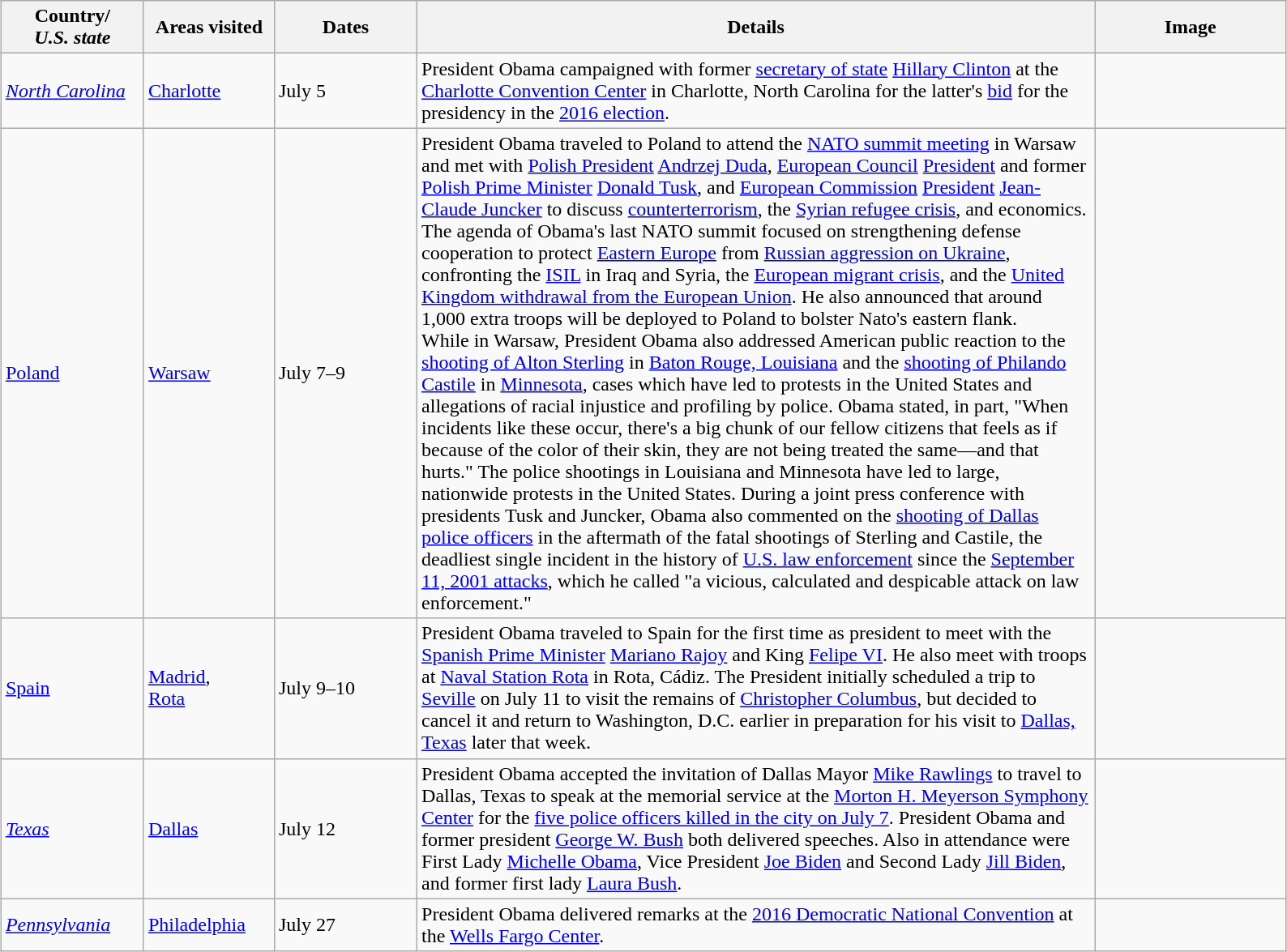<table class="wikitable" style="margin: 1em auto 1em auto">
<tr>
<th width=110>Country/<br><em>U.S. state</em></th>
<th width=100>Areas visited</th>
<th width=110>Dates</th>
<th width=550>Details</th>
<th width=150>Image</th>
</tr>
<tr>
<td> <em><a href='#'>North Carolina</a></em></td>
<td><a href='#'>Charlotte</a></td>
<td>July 5</td>
<td>President Obama campaigned with former <a href='#'>secretary of state</a> <a href='#'>Hillary Clinton</a> at the <a href='#'>Charlotte Convention Center</a> in Charlotte, North Carolina for the latter's <a href='#'>bid</a> for the presidency in the <a href='#'>2016 election</a>.</td>
<td></td>
</tr>
<tr>
<td> <a href='#'>Poland</a></td>
<td><a href='#'>Warsaw</a></td>
<td>July 7–9</td>
<td>President Obama traveled to Poland to attend the <a href='#'>NATO summit meeting</a> in Warsaw and met with <a href='#'>Polish President</a> <a href='#'>Andrzej Duda</a>, <a href='#'>European Council</a> <a href='#'>President</a> and former <a href='#'>Polish Prime Minister</a> <a href='#'>Donald Tusk</a>, and <a href='#'>European Commission</a> <a href='#'>President</a> <a href='#'>Jean-Claude Juncker</a> to discuss <a href='#'>counterterrorism</a>, the <a href='#'>Syrian refugee crisis</a>, and economics. The agenda of Obama's last NATO summit focused on strengthening defense cooperation to protect <a href='#'>Eastern Europe</a> from <a href='#'>Russian aggression on Ukraine</a>, confronting the <a href='#'>ISIL</a> in Iraq and Syria, the <a href='#'>European migrant crisis</a>, and the <a href='#'>United Kingdom withdrawal from the European Union</a>. He also announced that around 1,000 extra troops will be deployed to Poland to bolster Nato's eastern flank.<br>While in Warsaw, President Obama also addressed American public reaction to the <a href='#'>shooting of Alton Sterling</a> in <a href='#'>Baton Rouge, Louisiana</a> and the <a href='#'>shooting of Philando Castile</a> in <a href='#'>Minnesota</a>, cases which have led to protests in the United States and allegations of racial injustice and profiling by police. Obama stated, in part, "When incidents like these occur, there's a big chunk of our fellow citizens that feels as if because of the color of their skin, they are not being treated the same—and that hurts." The police shootings in Louisiana and Minnesota have led to large, nationwide protests in the United States. During a joint press conference with presidents Tusk and Juncker, Obama also commented on the <a href='#'>shooting of Dallas police officers</a> in the aftermath of the fatal shootings of Sterling and Castile, the deadliest single incident in the history of <a href='#'>U.S. law enforcement</a> since the <a href='#'>September 11, 2001 attacks</a>, which he called "a vicious, calculated and despicable attack on law enforcement."</td>
<td></td>
</tr>
<tr>
<td> <a href='#'>Spain</a></td>
<td><a href='#'>Madrid</a>,<br><a href='#'>Rota</a></td>
<td>July 9–10</td>
<td>President Obama traveled to Spain for the first time as president to meet with the <a href='#'>Spanish Prime Minister</a> <a href='#'>Mariano Rajoy</a> and King <a href='#'>Felipe VI</a>. He also meet with troops at <a href='#'>Naval Station Rota</a> in Rota, Cádiz. The President initially scheduled a trip to <a href='#'>Seville</a> on July 11 to visit the remains of <a href='#'>Christopher Columbus</a>, but decided to cancel it and return to Washington, D.C. earlier in preparation for his visit to <a href='#'>Dallas, Texas</a> later that week.</td>
<td></td>
</tr>
<tr>
<td> <em><a href='#'>Texas</a></em></td>
<td><a href='#'>Dallas</a></td>
<td>July 12</td>
<td>President Obama accepted the invitation of Dallas Mayor <a href='#'>Mike Rawlings</a> to travel to Dallas, Texas to speak at the memorial service at the <a href='#'>Morton H. Meyerson Symphony Center</a> for the <a href='#'>five police officers killed in the city on July 7</a>. President Obama and former president <a href='#'>George W. Bush</a> both delivered speeches. Also in attendance were First Lady <a href='#'>Michelle Obama</a>, Vice President <a href='#'>Joe Biden</a> and Second Lady <a href='#'>Jill Biden</a>, and former first lady <a href='#'>Laura Bush</a>.</td>
<td></td>
</tr>
<tr>
<td> <em><a href='#'>Pennsylvania</a></em></td>
<td><a href='#'>Philadelphia</a></td>
<td>July 27</td>
<td>President Obama delivered remarks at the <a href='#'>2016 Democratic National Convention</a> at the <a href='#'>Wells Fargo Center</a>.</td>
<td></td>
</tr>
</table>
